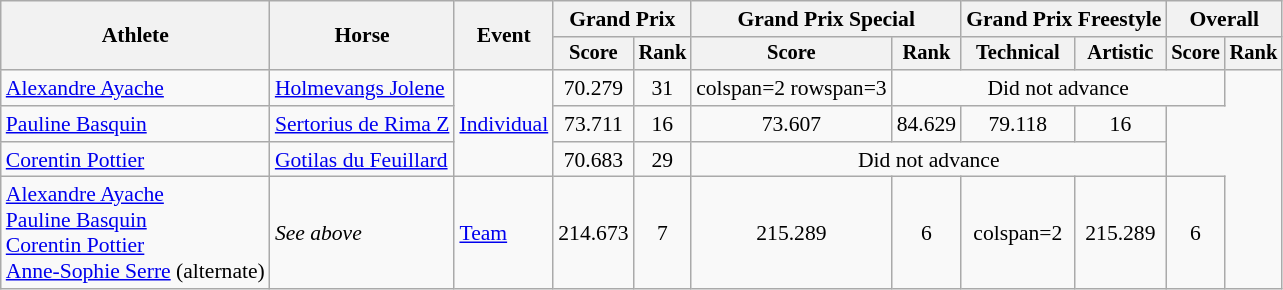<table class=wikitable style="font-size:90%; text-align:center;">
<tr>
<th rowspan=2>Athlete</th>
<th rowspan=2>Horse</th>
<th rowspan=2>Event</th>
<th colspan=2>Grand Prix</th>
<th colspan=2>Grand Prix Special</th>
<th colspan=2>Grand Prix Freestyle</th>
<th colspan=2>Overall</th>
</tr>
<tr style=font-size:95%>
<th>Score</th>
<th>Rank</th>
<th>Score</th>
<th>Rank</th>
<th>Technical</th>
<th>Artistic</th>
<th>Score</th>
<th>Rank</th>
</tr>
<tr>
<td align=left><a href='#'>Alexandre Ayache</a></td>
<td align=left><a href='#'>Holmevangs Jolene</a></td>
<td rowspan=3 align=left><a href='#'>Individual</a></td>
<td>70.279</td>
<td>31</td>
<td>colspan=2 rowspan=3 </td>
<td colspan="4">Did not advance</td>
</tr>
<tr>
<td align=left><a href='#'>Pauline Basquin</a></td>
<td align=left><a href='#'>Sertorius de Rima Z</a></td>
<td>73.711</td>
<td>16</td>
<td>73.607</td>
<td>84.629</td>
<td>79.118</td>
<td>16</td>
</tr>
<tr>
<td align=left><a href='#'>Corentin Pottier</a></td>
<td align=left><a href='#'>Gotilas du Feuillard</a></td>
<td>70.683</td>
<td>29</td>
<td colspan="4">Did not advance</td>
</tr>
<tr>
<td align=left><a href='#'>Alexandre Ayache</a><br><a href='#'>Pauline Basquin</a><br><a href='#'>Corentin Pottier</a><br><a href='#'>Anne-Sophie Serre</a> (alternate)</td>
<td align=left><em>See above</em></td>
<td align=left><a href='#'>Team</a></td>
<td>214.673</td>
<td>7</td>
<td>215.289</td>
<td>6</td>
<td>colspan=2 </td>
<td>215.289</td>
<td>6</td>
</tr>
</table>
